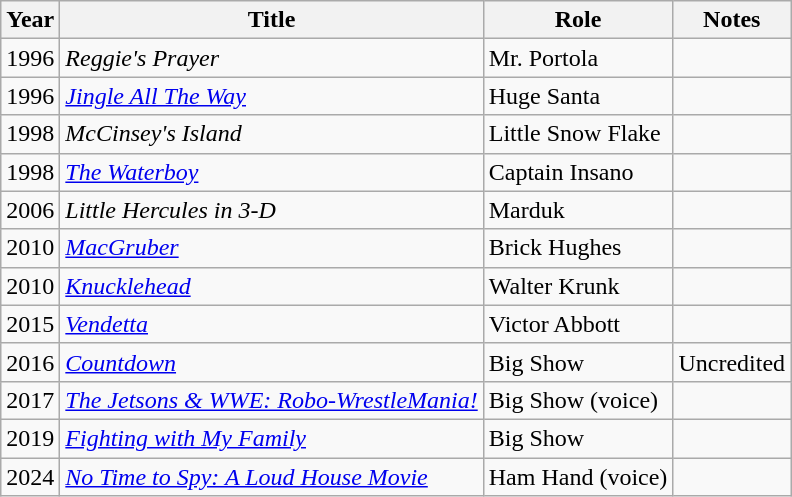<table class = "wikitable sortable">
<tr>
<th>Year</th>
<th>Title</th>
<th>Role</th>
<th>Notes</th>
</tr>
<tr>
<td>1996</td>
<td><em>Reggie's Prayer</em></td>
<td>Mr. Portola</td>
<td></td>
</tr>
<tr>
<td>1996</td>
<td><em><a href='#'>Jingle All The Way</a></em></td>
<td>Huge Santa</td>
<td></td>
</tr>
<tr>
<td>1998</td>
<td><em>McCinsey's Island</em></td>
<td>Little Snow Flake</td>
<td></td>
</tr>
<tr>
<td>1998</td>
<td><em><a href='#'>The Waterboy</a></em></td>
<td>Captain Insano</td>
<td></td>
</tr>
<tr>
<td>2006</td>
<td><em>Little Hercules in 3-D</em></td>
<td>Marduk</td>
<td></td>
</tr>
<tr>
<td>2010</td>
<td><em><a href='#'>MacGruber</a></em></td>
<td>Brick Hughes</td>
<td></td>
</tr>
<tr>
<td>2010</td>
<td><em><a href='#'>Knucklehead</a></em></td>
<td>Walter Krunk</td>
<td></td>
</tr>
<tr>
<td>2015</td>
<td><em><a href='#'>Vendetta</a></em></td>
<td>Victor Abbott</td>
<td></td>
</tr>
<tr>
<td>2016</td>
<td><em><a href='#'>Countdown</a></em></td>
<td>Big Show</td>
<td>Uncredited</td>
</tr>
<tr>
<td>2017</td>
<td><em><a href='#'>The Jetsons & WWE: Robo-WrestleMania!</a></em></td>
<td>Big Show (voice)</td>
<td></td>
</tr>
<tr>
<td>2019</td>
<td><em><a href='#'>Fighting with My Family</a></em></td>
<td>Big Show</td>
<td></td>
</tr>
<tr>
<td>2024</td>
<td><em><a href='#'>No Time to Spy: A Loud House Movie</a></em></td>
<td>Ham Hand (voice)</td>
<td></td>
</tr>
</table>
